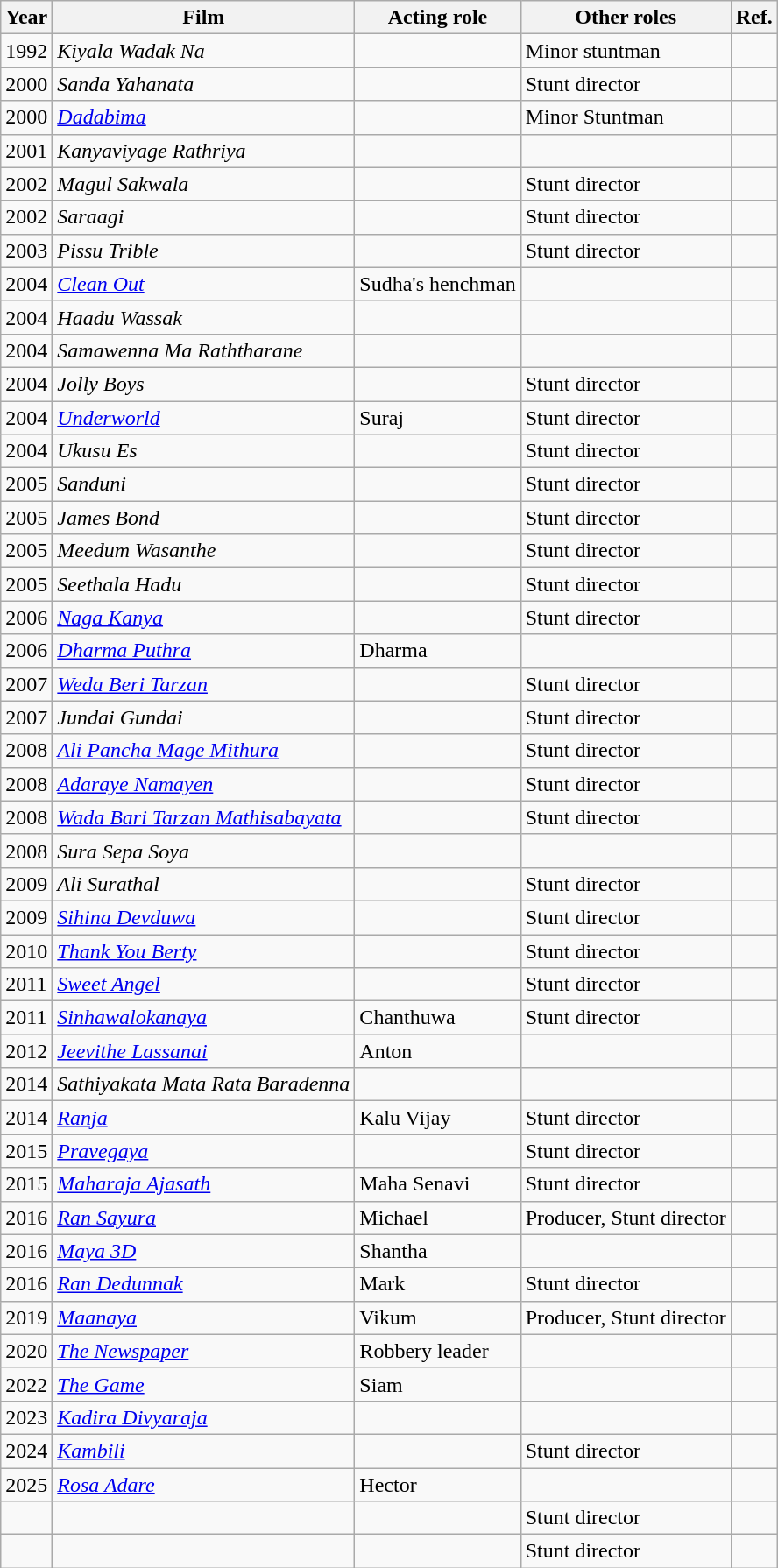<table class="wikitable">
<tr>
<th>Year</th>
<th>Film</th>
<th>Acting role</th>
<th>Other roles</th>
<th>Ref.</th>
</tr>
<tr>
<td>1992</td>
<td><em>Kiyala Wadak Na</em></td>
<td></td>
<td>Minor stuntman</td>
<td></td>
</tr>
<tr>
<td>2000</td>
<td><em>Sanda Yahanata</em></td>
<td></td>
<td>Stunt director</td>
<td></td>
</tr>
<tr>
<td>2000</td>
<td><em><a href='#'>Dadabima</a></em></td>
<td></td>
<td>Minor Stuntman</td>
<td></td>
</tr>
<tr>
<td>2001</td>
<td><em>Kanyaviyage Rathriya</em></td>
<td></td>
<td></td>
<td></td>
</tr>
<tr>
<td>2002</td>
<td><em>Magul Sakwala</em></td>
<td></td>
<td>Stunt director</td>
<td></td>
</tr>
<tr>
<td>2002</td>
<td><em>Saraagi</em></td>
<td></td>
<td>Stunt director</td>
<td></td>
</tr>
<tr>
<td>2003</td>
<td><em>Pissu Trible</em></td>
<td></td>
<td>Stunt director</td>
<td></td>
</tr>
<tr>
<td>2004</td>
<td><em><a href='#'>Clean Out</a></em></td>
<td>Sudha's henchman</td>
<td></td>
<td></td>
</tr>
<tr>
<td>2004</td>
<td><em>Haadu Wassak</em></td>
<td></td>
<td></td>
<td></td>
</tr>
<tr>
<td>2004</td>
<td><em>Samawenna Ma Raththarane</em></td>
<td></td>
<td></td>
<td></td>
</tr>
<tr>
<td>2004</td>
<td><em>Jolly Boys</em></td>
<td></td>
<td>Stunt director</td>
<td></td>
</tr>
<tr>
<td>2004</td>
<td><em><a href='#'>Underworld</a></em></td>
<td>Suraj</td>
<td>Stunt director</td>
<td></td>
</tr>
<tr>
<td>2004</td>
<td><em>Ukusu Es</em></td>
<td></td>
<td>Stunt director</td>
<td></td>
</tr>
<tr>
<td>2005</td>
<td><em>Sanduni</em></td>
<td></td>
<td>Stunt director</td>
<td></td>
</tr>
<tr>
<td>2005</td>
<td><em>James Bond</em></td>
<td></td>
<td>Stunt director</td>
<td></td>
</tr>
<tr>
<td>2005</td>
<td><em>Meedum Wasanthe</em></td>
<td></td>
<td>Stunt director</td>
<td></td>
</tr>
<tr>
<td>2005</td>
<td><em>Seethala Hadu</em></td>
<td></td>
<td>Stunt director</td>
<td></td>
</tr>
<tr>
<td>2006</td>
<td><em><a href='#'>Naga Kanya</a></em></td>
<td></td>
<td>Stunt director</td>
<td></td>
</tr>
<tr>
<td>2006</td>
<td><em><a href='#'>Dharma Puthra</a></em></td>
<td>Dharma</td>
<td></td>
<td></td>
</tr>
<tr>
<td>2007</td>
<td><em><a href='#'>Weda Beri Tarzan</a></em></td>
<td></td>
<td>Stunt director</td>
<td></td>
</tr>
<tr>
<td>2007</td>
<td><em>Jundai Gundai</em></td>
<td></td>
<td>Stunt director</td>
<td></td>
</tr>
<tr>
<td>2008</td>
<td><em><a href='#'>Ali Pancha Mage Mithura</a></em></td>
<td></td>
<td>Stunt director</td>
<td></td>
</tr>
<tr>
<td>2008</td>
<td><em><a href='#'>Adaraye Namayen</a></em></td>
<td></td>
<td>Stunt director</td>
<td></td>
</tr>
<tr>
<td>2008</td>
<td><em><a href='#'>Wada Bari Tarzan Mathisabayata</a></em></td>
<td></td>
<td>Stunt director</td>
<td></td>
</tr>
<tr>
<td>2008</td>
<td><em>Sura Sepa Soya</em></td>
<td></td>
<td></td>
<td></td>
</tr>
<tr>
<td>2009</td>
<td><em>Ali Surathal</em></td>
<td></td>
<td>Stunt director</td>
<td></td>
</tr>
<tr>
<td>2009</td>
<td><em><a href='#'>Sihina Devduwa</a></em></td>
<td></td>
<td>Stunt director</td>
<td></td>
</tr>
<tr>
<td>2010</td>
<td><em><a href='#'>Thank You Berty</a></em></td>
<td></td>
<td>Stunt director</td>
<td></td>
</tr>
<tr>
<td>2011</td>
<td><em><a href='#'>Sweet Angel</a></em></td>
<td></td>
<td>Stunt director</td>
<td></td>
</tr>
<tr>
<td>2011</td>
<td><em><a href='#'>Sinhawalokanaya</a></em></td>
<td>Chanthuwa</td>
<td>Stunt director</td>
<td></td>
</tr>
<tr>
<td>2012</td>
<td><em><a href='#'>Jeevithe Lassanai</a></em></td>
<td>Anton</td>
<td></td>
<td></td>
</tr>
<tr>
<td>2014</td>
<td><em>Sathiyakata Mata Rata Baradenna</em></td>
<td></td>
<td></td>
<td></td>
</tr>
<tr>
<td>2014</td>
<td><em><a href='#'>Ranja</a></em></td>
<td>Kalu Vijay</td>
<td>Stunt director</td>
<td></td>
</tr>
<tr>
<td>2015</td>
<td><em><a href='#'>Pravegaya</a></em></td>
<td></td>
<td>Stunt director</td>
<td></td>
</tr>
<tr>
<td>2015</td>
<td><em><a href='#'>Maharaja Ajasath</a></em></td>
<td>Maha Senavi</td>
<td>Stunt director</td>
<td></td>
</tr>
<tr>
<td>2016</td>
<td><em><a href='#'>Ran Sayura</a></em></td>
<td>Michael</td>
<td>Producer, Stunt director</td>
<td></td>
</tr>
<tr>
<td>2016</td>
<td><em><a href='#'>Maya 3D</a></em></td>
<td>Shantha</td>
<td></td>
<td></td>
</tr>
<tr>
<td>2016</td>
<td><em><a href='#'>Ran Dedunnak</a></em></td>
<td>Mark</td>
<td>Stunt director</td>
<td></td>
</tr>
<tr>
<td>2019</td>
<td><em><a href='#'>Maanaya</a></em></td>
<td>Vikum</td>
<td>Producer, Stunt director</td>
<td></td>
</tr>
<tr>
<td>2020</td>
<td><em><a href='#'>The Newspaper</a></em></td>
<td>Robbery leader</td>
<td></td>
<td></td>
</tr>
<tr>
<td>2022</td>
<td><em><a href='#'>The Game</a></em></td>
<td>Siam</td>
<td></td>
<td></td>
</tr>
<tr>
<td>2023</td>
<td><em><a href='#'>Kadira Divyaraja</a></em></td>
<td></td>
<td></td>
<td></td>
</tr>
<tr>
<td>2024</td>
<td><em><a href='#'>Kambili</a></em></td>
<td></td>
<td>Stunt director</td>
<td></td>
</tr>
<tr>
<td>2025</td>
<td><em><a href='#'>Rosa Adare</a></em></td>
<td>Hector</td>
<td></td>
</tr>
<tr>
<td></td>
<td></td>
<td></td>
<td>Stunt director</td>
<td></td>
</tr>
<tr>
<td></td>
<td></td>
<td></td>
<td>Stunt director</td>
<td></td>
</tr>
</table>
